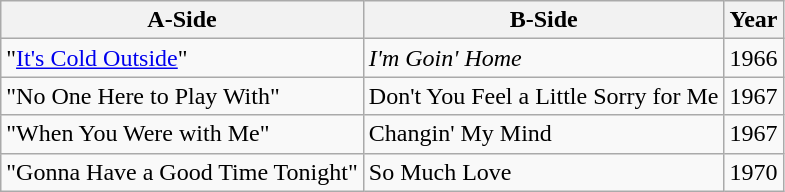<table class="wikitable">
<tr>
<th>A-Side</th>
<th>B-Side</th>
<th>Year</th>
</tr>
<tr>
<td>"<a href='#'>It's Cold Outside</a>"</td>
<td><em>I'm Goin' Home</em></td>
<td>1966</td>
</tr>
<tr>
<td>"No One Here to Play With"</td>
<td>Don't You Feel a Little Sorry for Me<em></td>
<td>1967</td>
</tr>
<tr>
<td>"When You Were with Me"</td>
<td></em>Changin' My Mind<em></td>
<td>1967</td>
</tr>
<tr>
<td>"Gonna Have a Good Time Tonight"</td>
<td></em>So Much Love<em></td>
<td>1970</td>
</tr>
</table>
